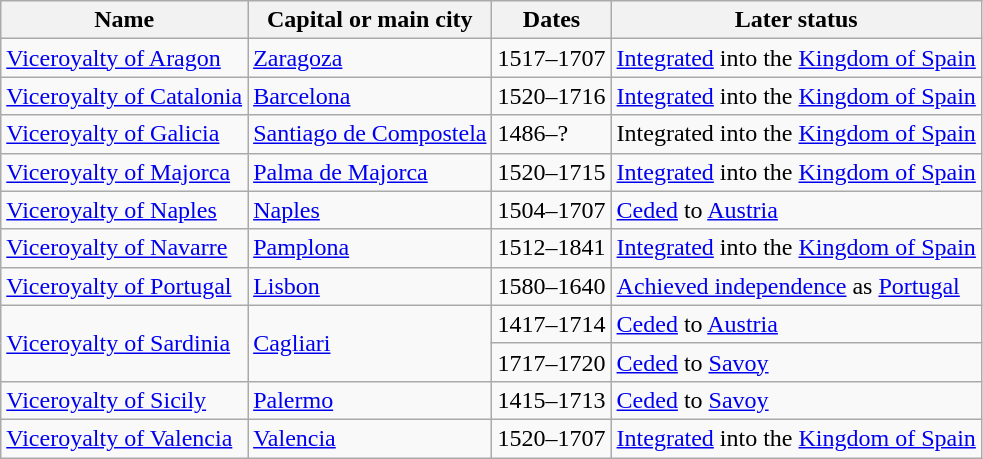<table class="wikitable">
<tr>
<th>Name</th>
<th>Capital or main city</th>
<th>Dates</th>
<th>Later status</th>
</tr>
<tr>
<td><a href='#'>Viceroyalty of Aragon</a></td>
<td><a href='#'>Zaragoza</a></td>
<td>1517–1707</td>
<td><a href='#'>Integrated</a> into the <a href='#'>Kingdom of Spain</a></td>
</tr>
<tr>
<td><a href='#'>Viceroyalty of Catalonia</a></td>
<td><a href='#'>Barcelona</a></td>
<td>1520–1716</td>
<td><a href='#'>Integrated</a> into the <a href='#'>Kingdom of Spain</a></td>
</tr>
<tr>
<td><a href='#'>Viceroyalty of Galicia</a></td>
<td><a href='#'>Santiago de Compostela</a></td>
<td>1486–?</td>
<td>Integrated into the <a href='#'>Kingdom of Spain</a></td>
</tr>
<tr>
<td><a href='#'>Viceroyalty of Majorca</a></td>
<td><a href='#'>Palma de Majorca</a></td>
<td>1520–1715</td>
<td><a href='#'>Integrated</a> into the <a href='#'>Kingdom of Spain</a></td>
</tr>
<tr>
<td><a href='#'>Viceroyalty of Naples</a></td>
<td><a href='#'>Naples</a></td>
<td>1504–1707</td>
<td><a href='#'>Ceded</a> to <a href='#'>Austria</a></td>
</tr>
<tr>
<td><a href='#'>Viceroyalty of Navarre</a></td>
<td><a href='#'>Pamplona</a></td>
<td>1512–1841</td>
<td><a href='#'>Integrated</a> into the <a href='#'>Kingdom of Spain</a></td>
</tr>
<tr>
<td><a href='#'>Viceroyalty of Portugal</a></td>
<td><a href='#'>Lisbon</a></td>
<td>1580–1640</td>
<td><a href='#'>Achieved independence</a> as <a href='#'>Portugal</a></td>
</tr>
<tr>
<td rowspan="2"><a href='#'>Viceroyalty of Sardinia</a></td>
<td rowspan="2"><a href='#'>Cagliari</a></td>
<td>1417–1714</td>
<td><a href='#'>Ceded</a> to <a href='#'>Austria</a></td>
</tr>
<tr>
<td>1717–1720</td>
<td><a href='#'>Ceded</a> to <a href='#'>Savoy</a></td>
</tr>
<tr>
<td><a href='#'>Viceroyalty of Sicily</a></td>
<td><a href='#'>Palermo</a></td>
<td>1415–1713</td>
<td><a href='#'>Ceded</a> to <a href='#'>Savoy</a></td>
</tr>
<tr>
<td><a href='#'>Viceroyalty of Valencia</a></td>
<td><a href='#'>Valencia</a></td>
<td>1520–1707</td>
<td><a href='#'>Integrated</a> into the <a href='#'>Kingdom of Spain</a></td>
</tr>
</table>
